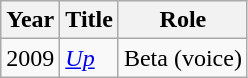<table class="wikitable">
<tr>
<th>Year</th>
<th>Title</th>
<th>Role</th>
</tr>
<tr>
<td>2009</td>
<td><em><a href='#'>Up</a></em></td>
<td>Beta (voice)</td>
</tr>
</table>
